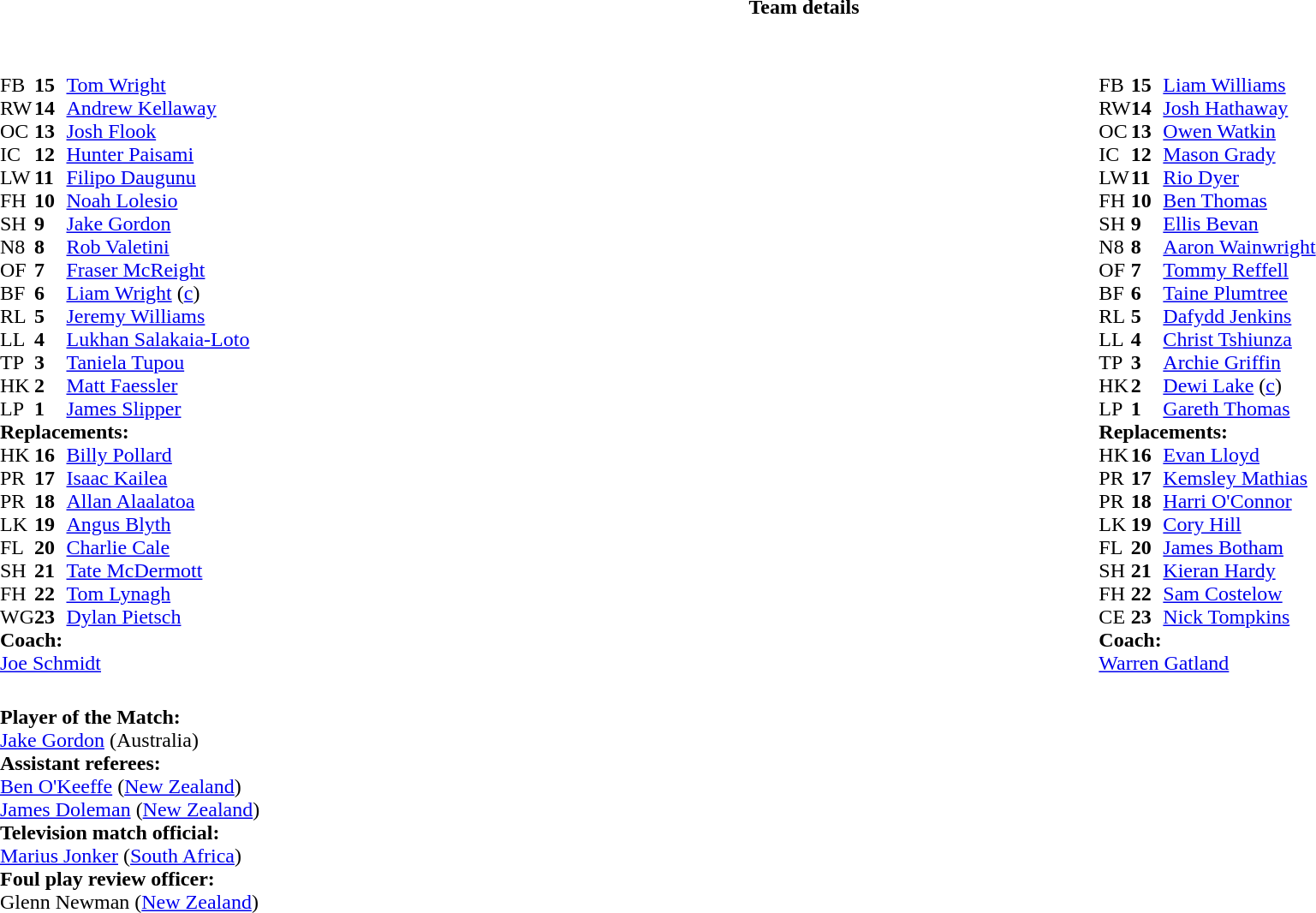<table border="0" style="width:100%;" class="collapsible collapsed">
<tr>
<th>Team details</th>
</tr>
<tr>
<td><br><table style="width:100%">
<tr>
<td style="vertical-align:top;width:50%"><br><table cellspacing="0" cellpadding="0">
<tr>
<th width="25"></th>
<th width="25"></th>
</tr>
<tr>
<td>FB</td>
<td><strong>15</strong></td>
<td><a href='#'>Tom Wright</a></td>
</tr>
<tr>
<td>RW</td>
<td><strong>14</strong></td>
<td><a href='#'>Andrew Kellaway</a></td>
</tr>
<tr>
<td>OC</td>
<td><strong>13</strong></td>
<td><a href='#'>Josh Flook</a></td>
</tr>
<tr>
<td>IC</td>
<td><strong>12</strong></td>
<td><a href='#'>Hunter Paisami</a></td>
</tr>
<tr>
<td>LW</td>
<td><strong>11</strong></td>
<td><a href='#'>Filipo Daugunu</a></td>
<td></td>
<td></td>
</tr>
<tr>
<td>FH</td>
<td><strong>10</strong></td>
<td><a href='#'>Noah Lolesio</a></td>
<td></td>
<td></td>
</tr>
<tr>
<td>SH</td>
<td><strong>9</strong></td>
<td><a href='#'>Jake Gordon</a></td>
<td></td>
<td></td>
</tr>
<tr>
<td>N8</td>
<td><strong>8</strong></td>
<td><a href='#'>Rob Valetini</a></td>
</tr>
<tr>
<td>OF</td>
<td><strong>7</strong></td>
<td><a href='#'>Fraser McReight</a></td>
<td></td>
</tr>
<tr>
<td>BF</td>
<td><strong>6</strong></td>
<td><a href='#'>Liam Wright</a> (<a href='#'>c</a>)</td>
<td></td>
<td></td>
</tr>
<tr>
<td>RL</td>
<td><strong>5</strong></td>
<td><a href='#'>Jeremy Williams</a></td>
<td></td>
<td></td>
</tr>
<tr>
<td>LL</td>
<td><strong>4</strong></td>
<td><a href='#'>Lukhan Salakaia-Loto</a></td>
</tr>
<tr>
<td>TP</td>
<td><strong>3</strong></td>
<td><a href='#'>Taniela Tupou</a></td>
<td></td>
<td></td>
</tr>
<tr>
<td>HK</td>
<td><strong>2</strong></td>
<td><a href='#'>Matt Faessler</a></td>
<td></td>
<td></td>
</tr>
<tr>
<td>LP</td>
<td><strong>1</strong></td>
<td><a href='#'>James Slipper</a></td>
<td></td>
<td></td>
</tr>
<tr>
<td colspan=3><strong>Replacements:</strong></td>
</tr>
<tr>
<td>HK</td>
<td><strong>16</strong></td>
<td><a href='#'>Billy Pollard</a></td>
<td></td>
<td></td>
</tr>
<tr>
<td>PR</td>
<td><strong>17</strong></td>
<td><a href='#'>Isaac Kailea</a></td>
<td></td>
<td></td>
</tr>
<tr>
<td>PR</td>
<td><strong>18</strong></td>
<td><a href='#'>Allan Alaalatoa</a></td>
<td></td>
<td></td>
</tr>
<tr>
<td>LK</td>
<td><strong>19</strong></td>
<td><a href='#'>Angus Blyth</a></td>
<td></td>
<td></td>
</tr>
<tr>
<td>FL</td>
<td><strong>20</strong></td>
<td><a href='#'>Charlie Cale</a></td>
<td></td>
<td></td>
</tr>
<tr>
<td>SH</td>
<td><strong>21</strong></td>
<td><a href='#'>Tate McDermott</a></td>
<td></td>
<td></td>
</tr>
<tr>
<td>FH</td>
<td><strong>22</strong></td>
<td><a href='#'>Tom Lynagh</a></td>
<td></td>
<td></td>
</tr>
<tr>
<td>WG</td>
<td><strong>23</strong></td>
<td><a href='#'>Dylan Pietsch</a></td>
<td></td>
<td></td>
</tr>
<tr>
<td colspan=3><strong>Coach:</strong></td>
</tr>
<tr>
<td colspan="4"> <a href='#'>Joe Schmidt</a></td>
</tr>
</table>
</td>
<td style="vertical-align:top;width:50%"><br><table cellspacing="0" cellpadding="0" align="center">
<tr>
<th width="25"></th>
<th width="25"></th>
</tr>
<tr>
<td>FB</td>
<td><strong>15</strong></td>
<td><a href='#'>Liam Williams</a></td>
<td></td>
<td></td>
</tr>
<tr>
<td>RW</td>
<td><strong>14</strong></td>
<td><a href='#'>Josh Hathaway</a></td>
</tr>
<tr>
<td>OC</td>
<td><strong>13</strong></td>
<td><a href='#'>Owen Watkin</a></td>
</tr>
<tr>
<td>IC</td>
<td><strong>12</strong></td>
<td><a href='#'>Mason Grady</a></td>
</tr>
<tr>
<td>LW</td>
<td><strong>11</strong></td>
<td><a href='#'>Rio Dyer</a></td>
</tr>
<tr>
<td>FH</td>
<td><strong>10</strong></td>
<td><a href='#'>Ben Thomas</a></td>
<td></td>
<td></td>
</tr>
<tr>
<td>SH</td>
<td><strong>9</strong></td>
<td><a href='#'>Ellis Bevan</a></td>
<td></td>
<td></td>
</tr>
<tr>
<td>N8</td>
<td><strong>8</strong></td>
<td><a href='#'>Aaron Wainwright</a></td>
</tr>
<tr>
<td>OF</td>
<td><strong>7</strong></td>
<td><a href='#'>Tommy Reffell</a></td>
</tr>
<tr>
<td>BF</td>
<td><strong>6</strong></td>
<td><a href='#'>Taine Plumtree</a></td>
<td></td>
<td></td>
</tr>
<tr>
<td>RL</td>
<td><strong>5</strong></td>
<td><a href='#'>Dafydd Jenkins</a></td>
<td></td>
<td></td>
</tr>
<tr>
<td>LL</td>
<td><strong>4</strong></td>
<td><a href='#'>Christ Tshiunza</a></td>
</tr>
<tr>
<td>TP</td>
<td><strong>3</strong></td>
<td><a href='#'>Archie Griffin</a></td>
<td></td>
<td></td>
</tr>
<tr>
<td>HK</td>
<td><strong>2</strong></td>
<td><a href='#'>Dewi Lake</a> (<a href='#'>c</a>)</td>
<td></td>
<td></td>
</tr>
<tr>
<td>LP</td>
<td><strong>1</strong></td>
<td><a href='#'>Gareth Thomas</a></td>
<td></td>
<td></td>
</tr>
<tr>
<td colspan=3><strong>Replacements:</strong></td>
</tr>
<tr>
<td>HK</td>
<td><strong>16</strong></td>
<td><a href='#'>Evan Lloyd</a></td>
<td></td>
<td></td>
</tr>
<tr>
<td>PR</td>
<td><strong>17</strong></td>
<td><a href='#'>Kemsley Mathias</a></td>
<td></td>
<td></td>
</tr>
<tr>
<td>PR</td>
<td><strong>18</strong></td>
<td><a href='#'>Harri O'Connor</a></td>
<td></td>
<td></td>
</tr>
<tr>
<td>LK</td>
<td><strong>19</strong></td>
<td><a href='#'>Cory Hill</a></td>
<td></td>
<td></td>
</tr>
<tr>
<td>FL</td>
<td><strong>20</strong></td>
<td><a href='#'>James Botham</a></td>
<td></td>
<td></td>
</tr>
<tr>
<td>SH</td>
<td><strong>21</strong></td>
<td><a href='#'>Kieran Hardy</a></td>
<td></td>
<td></td>
</tr>
<tr>
<td>FH</td>
<td><strong>22</strong></td>
<td><a href='#'>Sam Costelow</a></td>
<td></td>
<td></td>
</tr>
<tr>
<td>CE</td>
<td><strong>23</strong></td>
<td><a href='#'>Nick Tompkins</a></td>
<td></td>
<td></td>
</tr>
<tr>
<td colspan=3><strong>Coach:</strong></td>
</tr>
<tr>
<td colspan="4"> <a href='#'>Warren Gatland</a></td>
</tr>
</table>
</td>
</tr>
</table>
<table width=100% style="font-size: 100%">
<tr>
<td><br><strong>Player of the Match:</strong>
<br><a href='#'>Jake Gordon</a> (Australia)
<br><strong>Assistant referees:</strong>
<br><a href='#'>Ben O'Keeffe</a> (<a href='#'>New Zealand</a>)
<br><a href='#'>James Doleman</a> (<a href='#'>New Zealand</a>)
<br><strong>Television match official:</strong>
<br><a href='#'>Marius Jonker</a> (<a href='#'>South Africa</a>)
<br><strong>Foul play review officer:</strong>
<br>Glenn Newman (<a href='#'>New Zealand</a>)</td>
</tr>
</table>
</td>
</tr>
</table>
